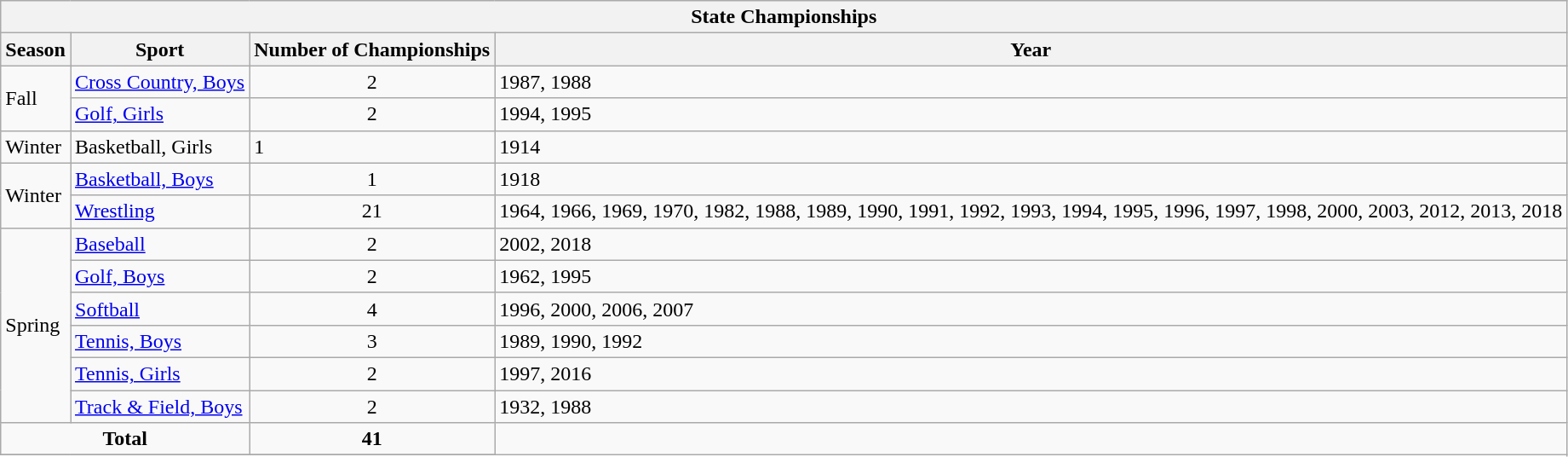<table class="wikitable">
<tr>
<th colspan="4">State Championships</th>
</tr>
<tr>
<th>Season</th>
<th>Sport</th>
<th>Number of Championships</th>
<th>Year</th>
</tr>
<tr>
<td rowspan="2">Fall</td>
<td><a href='#'>Cross Country, Boys</a></td>
<td align="center">2</td>
<td>1987, 1988</td>
</tr>
<tr>
<td><a href='#'>Golf, Girls</a></td>
<td align="center">2</td>
<td>1994, 1995</td>
</tr>
<tr>
<td>Winter</td>
<td>Basketball, Girls</td>
<td>1</td>
<td>1914</td>
</tr>
<tr>
<td rowspan="2">Winter</td>
<td><a href='#'>Basketball, Boys</a></td>
<td align="center">1</td>
<td>1918</td>
</tr>
<tr>
<td><a href='#'>Wrestling</a></td>
<td align="center">21</td>
<td>1964, 1966, 1969, 1970, 1982, 1988, 1989, 1990, 1991, 1992, 1993, 1994, 1995, 1996, 1997, 1998, 2000, 2003, 2012, 2013, 2018</td>
</tr>
<tr>
<td rowspan="6">Spring</td>
<td><a href='#'>Baseball</a></td>
<td align="center">2</td>
<td>2002, 2018</td>
</tr>
<tr>
<td><a href='#'>Golf, Boys</a></td>
<td align="center">2</td>
<td>1962, 1995</td>
</tr>
<tr>
<td><a href='#'>Softball</a></td>
<td align="center">4</td>
<td>1996, 2000, 2006, 2007</td>
</tr>
<tr>
<td><a href='#'>Tennis, Boys</a></td>
<td align="center">3</td>
<td>1989, 1990, 1992</td>
</tr>
<tr>
<td><a href='#'>Tennis, Girls</a></td>
<td align="center">2</td>
<td>1997, 2016</td>
</tr>
<tr>
<td><a href='#'>Track & Field, Boys</a></td>
<td align="center">2</td>
<td>1932, 1988</td>
</tr>
<tr>
<td align="center" colspan="2"><strong>Total</strong></td>
<td align="center"><strong>41</strong></td>
</tr>
<tr>
</tr>
</table>
